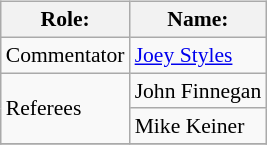<table class=wikitable style="font-size:90%; margin: 0.5em 0 0.5em 1em; float: right; clear: right;">
<tr>
<th>Role:</th>
<th>Name:</th>
</tr>
<tr>
<td>Commentator</td>
<td><a href='#'>Joey Styles</a></td>
</tr>
<tr>
<td rowspan=2>Referees</td>
<td>John Finnegan</td>
</tr>
<tr>
<td>Mike Keiner</td>
</tr>
<tr>
</tr>
</table>
